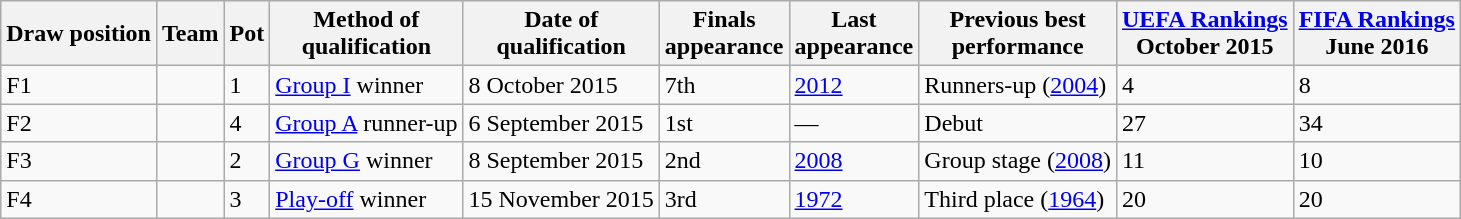<table class="wikitable sortable">
<tr>
<th>Draw position</th>
<th>Team</th>
<th>Pot</th>
<th>Method of<br>qualification</th>
<th>Date of<br>qualification</th>
<th data-sort-type="number">Finals<br>appearance</th>
<th>Last<br>appearance</th>
<th>Previous best<br>performance</th>
<th><a href='#'>UEFA Rankings</a><br>October 2015</th>
<th><a href='#'>FIFA Rankings</a><br>June 2016</th>
</tr>
<tr>
<td>F1</td>
<td style="white-space:nowrap"></td>
<td>1</td>
<td><a href='#'>Group I</a> winner</td>
<td>8 October 2015</td>
<td>7th</td>
<td><a href='#'>2012</a></td>
<td data-sort-value="2">Runners-up (<a href='#'>2004</a>)</td>
<td>4</td>
<td>8</td>
</tr>
<tr>
<td>F2</td>
<td style="white-space:nowrap"></td>
<td>4</td>
<td><a href='#'>Group A</a> runner-up</td>
<td>6 September 2015</td>
<td>1st</td>
<td>—</td>
<td data-sort-value="99">Debut</td>
<td>27</td>
<td>34</td>
</tr>
<tr>
<td>F3</td>
<td style="white-space:nowrap"></td>
<td>2</td>
<td><a href='#'>Group G</a> winner</td>
<td>8 September 2015</td>
<td>2nd</td>
<td><a href='#'>2008</a></td>
<td data-sort-value="7">Group stage (<a href='#'>2008</a>)</td>
<td>11</td>
<td>10</td>
</tr>
<tr>
<td>F4</td>
<td style="white-space:nowrap"></td>
<td>3</td>
<td><a href='#'>Play-off</a> winner</td>
<td>15 November 2015</td>
<td>3rd</td>
<td><a href='#'>1972</a></td>
<td data-sort-value="3">Third place (<a href='#'>1964</a>)</td>
<td>20</td>
<td>20</td>
</tr>
</table>
